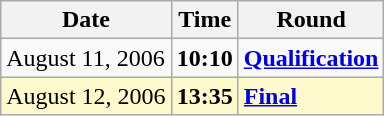<table class="wikitable">
<tr>
<th>Date</th>
<th>Time</th>
<th>Round</th>
</tr>
<tr>
<td>August 11, 2006</td>
<td><strong>10:10</strong></td>
<td><strong><a href='#'>Qualification</a></strong></td>
</tr>
<tr style=background:lemonchiffon>
<td>August 12, 2006</td>
<td><strong>13:35</strong></td>
<td><strong><a href='#'>Final</a></strong></td>
</tr>
</table>
